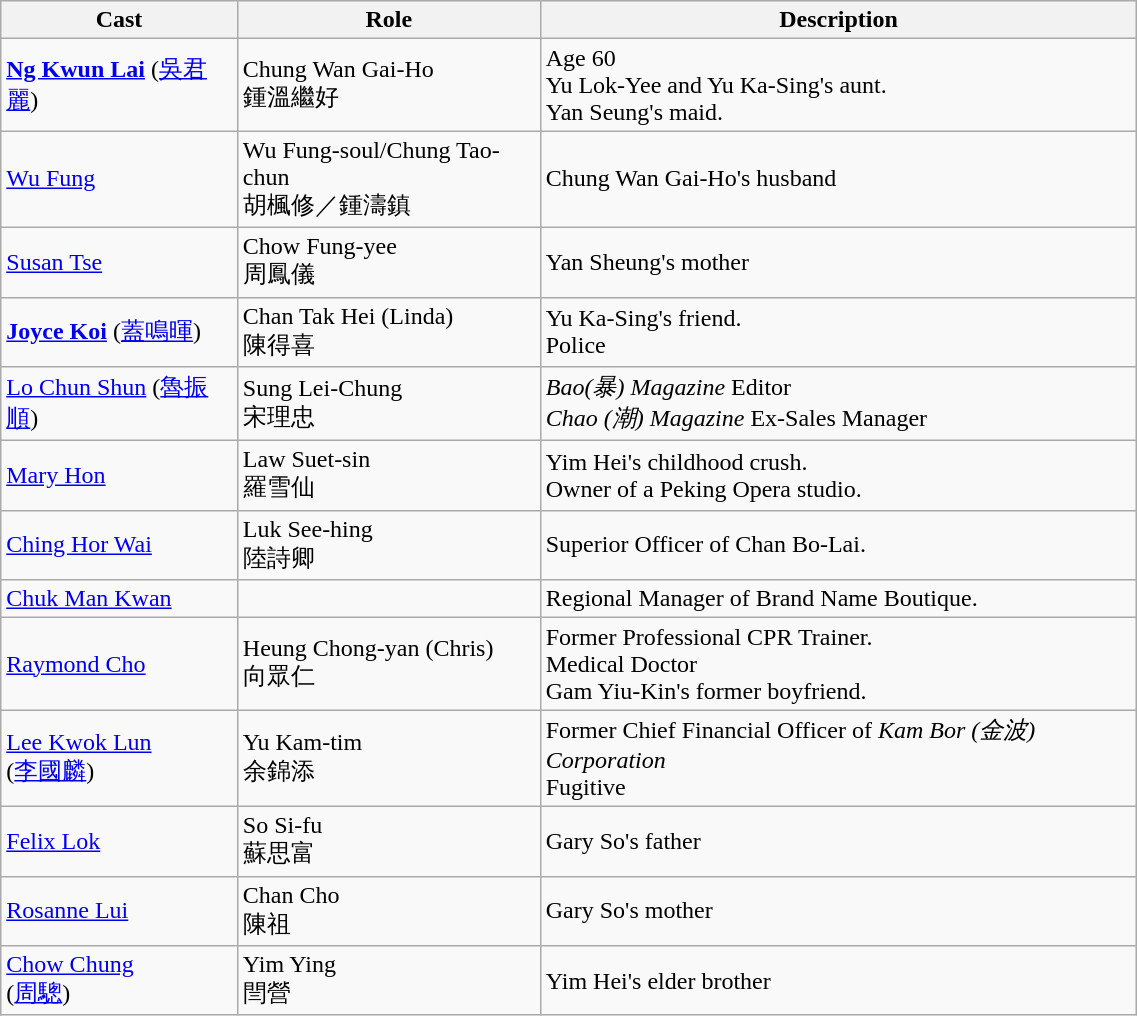<table class="wikitable" width="60%">
<tr>
<th>Cast</th>
<th>Role</th>
<th>Description</th>
</tr>
<tr>
<td><strong><a href='#'>Ng Kwun Lai</a></strong> (<a href='#'>吳君麗</a>)</td>
<td>Chung Wan Gai-Ho <br> 鍾溫繼好</td>
<td>Age 60<br>Yu Lok-Yee and Yu Ka-Sing's aunt. <br> Yan Seung's maid.</td>
</tr>
<tr>
<td><a href='#'>Wu Fung</a></td>
<td>Wu Fung-soul/Chung Tao-chun<br>胡楓修／鍾濤鎮</td>
<td>Chung Wan Gai-Ho's husband</td>
</tr>
<tr>
<td><a href='#'>Susan Tse</a></td>
<td>Chow Fung-yee<br>周鳳儀</td>
<td>Yan Sheung's mother</td>
</tr>
<tr>
<td><strong><a href='#'>Joyce Koi</a></strong> (<a href='#'>蓋鳴暉</a>)</td>
<td>Chan Tak Hei (Linda) <br> 陳得喜</td>
<td>Yu Ka-Sing's friend. <br> Police</td>
</tr>
<tr>
<td><a href='#'>Lo Chun Shun</a> (<a href='#'>魯振順</a>)</td>
<td>Sung Lei-Chung <br> 宋理忠</td>
<td><em>Bao(暴) Magazine</em> Editor <br> <em>Chao (潮) Magazine</em> Ex-Sales Manager</td>
</tr>
<tr>
<td><a href='#'>Mary Hon</a></td>
<td>Law Suet-sin<br>羅雪仙</td>
<td>Yim Hei's childhood crush. <br> Owner of a Peking Opera studio.</td>
</tr>
<tr>
<td><a href='#'>Ching Hor Wai</a></td>
<td>Luk See-hing<br>陸詩卿</td>
<td>Superior Officer of Chan Bo-Lai.</td>
</tr>
<tr>
<td><a href='#'>Chuk Man Kwan</a></td>
<td></td>
<td>Regional Manager of Brand Name Boutique.</td>
</tr>
<tr>
<td><a href='#'>Raymond Cho</a></td>
<td>Heung Chong-yan (Chris) <br>向眾仁</td>
<td>Former Professional CPR Trainer. <br> Medical Doctor <br> Gam Yiu-Kin's former boyfriend.</td>
</tr>
<tr>
<td><a href='#'>Lee Kwok Lun</a><br>(<a href='#'>李國麟</a>)</td>
<td>Yu Kam-tim<br>余錦添</td>
<td>Former Chief Financial Officer of <em>Kam Bor (金波) Corporation</em> <br> Fugitive</td>
</tr>
<tr>
<td><a href='#'>Felix Lok</a></td>
<td>So Si-fu<br>蘇思富</td>
<td>Gary So's father</td>
</tr>
<tr>
<td><a href='#'>Rosanne Lui</a></td>
<td>Chan Cho<br>陳祖</td>
<td>Gary So's mother</td>
</tr>
<tr>
<td><a href='#'>Chow Chung</a><br>(<a href='#'>周驄</a>)</td>
<td>Yim Ying<br>閆營</td>
<td>Yim Hei's elder brother</td>
</tr>
</table>
